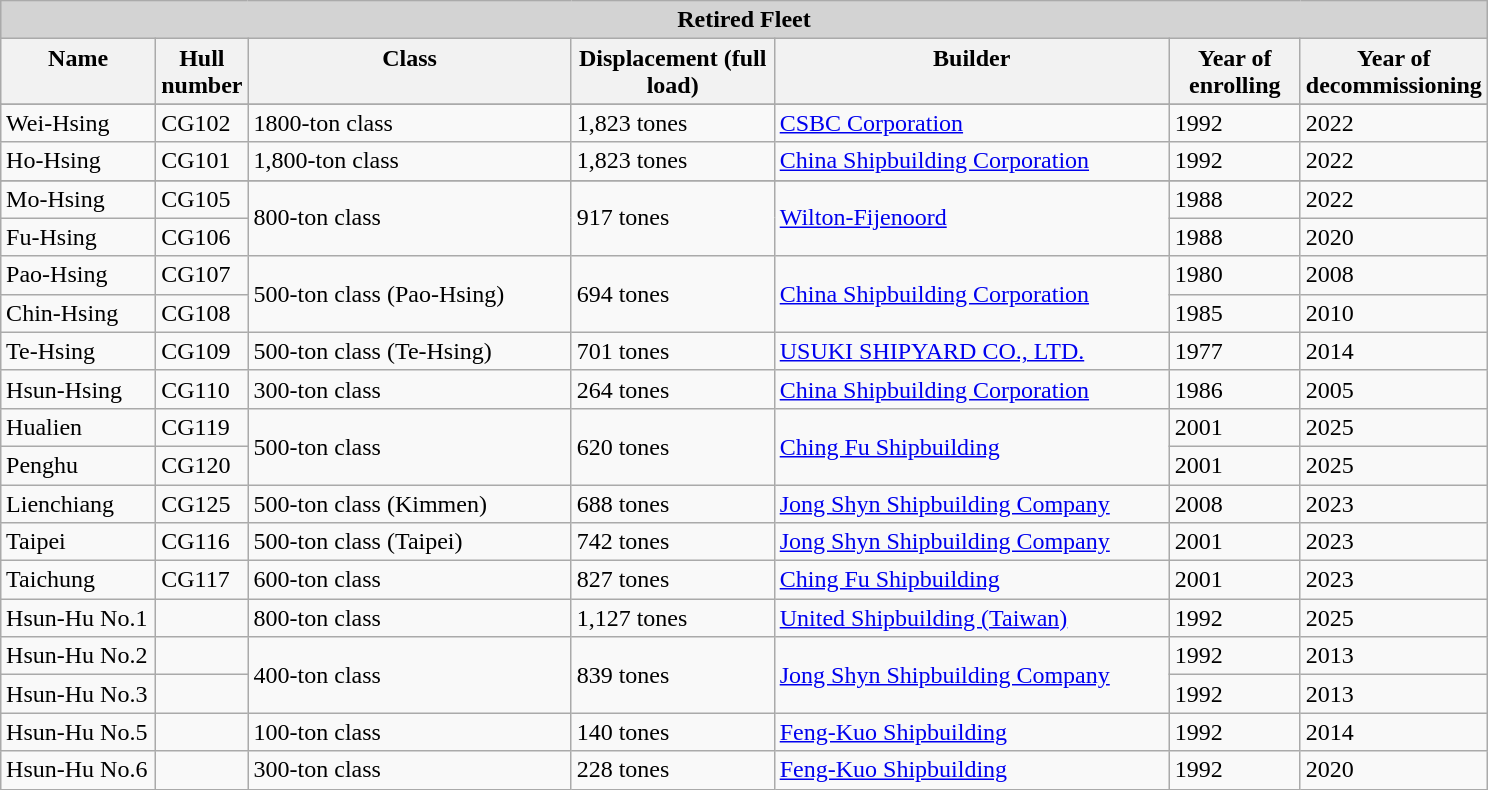<table class="wikitable sortable" style="margin-left:auto;margin-right:auto;text-align: left;">
<tr>
<th style="align: center; background:#D3D3D3;" colspan="8">Retired Fleet</th>
</tr>
<tr valign="top">
<th style="width: 6em" class="unsortable">Name</th>
<th style="width: 2.5em">Hull number</th>
<th style="width: 13em" data-sort-type="number">Class</th>
<th style="width: 8em" data-sort-type="number">Displacement (full load)</th>
<th style="width: 16em">Builder</th>
<th style="width: 5em">Year of enrolling</th>
<th style="width: 5em">Year of decommissioning</th>
</tr>
<tr valign="top">
</tr>
<tr>
<td>Wei-Hsing</td>
<td>CG102</td>
<td>1800-ton class</td>
<td>1,823 tones</td>
<td><a href='#'>CSBC Corporation</a></td>
<td>1992</td>
<td>2022</td>
</tr>
<tr>
<td>Ho-Hsing</td>
<td>CG101</td>
<td>1,800-ton class</td>
<td>1,823 tones</td>
<td><a href='#'>China Shipbuilding Corporation</a></td>
<td>1992</td>
<td>2022</td>
</tr>
<tr>
</tr>
<tr>
<td>Mo-Hsing</td>
<td>CG105</td>
<td rowspan = "2">800-ton class</td>
<td rowspan = "2">917 tones</td>
<td rowspan = "2"><a href='#'>Wilton-Fijenoord</a></td>
<td>1988</td>
<td>2022</td>
</tr>
<tr>
<td>Fu-Hsing</td>
<td>CG106</td>
<td>1988</td>
<td>2020</td>
</tr>
<tr>
<td>Pao-Hsing</td>
<td>CG107</td>
<td rowspan = "2">500-ton class (Pao-Hsing)</td>
<td rowspan = "2">694 tones</td>
<td rowspan = "2"><a href='#'>China Shipbuilding Corporation</a></td>
<td>1980</td>
<td>2008</td>
</tr>
<tr>
<td>Chin-Hsing</td>
<td>CG108</td>
<td>1985</td>
<td>2010</td>
</tr>
<tr>
<td>Te-Hsing</td>
<td>CG109</td>
<td>500-ton class (Te-Hsing)</td>
<td>701 tones</td>
<td><a href='#'>USUKI SHIPYARD CO., LTD.</a></td>
<td>1977</td>
<td>2014</td>
</tr>
<tr>
<td>Hsun-Hsing</td>
<td>CG110</td>
<td>300-ton class</td>
<td>264 tones</td>
<td><a href='#'>China Shipbuilding Corporation</a></td>
<td>1986</td>
<td>2005</td>
</tr>
<tr>
<td>Hualien</td>
<td>CG119</td>
<td rowspan = "2">500-ton class</td>
<td rowspan = "2">620 tones</td>
<td rowspan = "2"><a href='#'>Ching Fu Shipbuilding</a></td>
<td>2001</td>
<td>2025</td>
</tr>
<tr>
<td>Penghu</td>
<td>CG120</td>
<td>2001</td>
<td>2025</td>
</tr>
<tr>
<td>Lienchiang</td>
<td>CG125</td>
<td>500-ton class (Kimmen)</td>
<td>688 tones</td>
<td><a href='#'>Jong Shyn Shipbuilding Company</a></td>
<td>2008</td>
<td>2023</td>
</tr>
<tr>
<td>Taipei</td>
<td>CG116</td>
<td>500-ton class (Taipei)</td>
<td>742 tones</td>
<td><a href='#'>Jong Shyn Shipbuilding Company</a></td>
<td>2001</td>
<td>2023</td>
</tr>
<tr>
<td>Taichung</td>
<td>CG117</td>
<td>600-ton class</td>
<td>827 tones</td>
<td><a href='#'>Ching Fu Shipbuilding</a></td>
<td>2001</td>
<td>2023</td>
</tr>
<tr>
<td>Hsun-Hu No.1</td>
<td></td>
<td>800-ton class</td>
<td>1,127 tones</td>
<td><a href='#'>United Shipbuilding (Taiwan)</a></td>
<td>1992</td>
<td>2025</td>
</tr>
<tr>
<td>Hsun-Hu No.2</td>
<td></td>
<td rowspan = "2">400-ton class</td>
<td rowspan = "2">839 tones</td>
<td rowspan = "2"><a href='#'>Jong Shyn Shipbuilding Company</a></td>
<td>1992</td>
<td>2013</td>
</tr>
<tr>
<td>Hsun-Hu No.3</td>
<td></td>
<td>1992</td>
<td>2013</td>
</tr>
<tr>
<td>Hsun-Hu No.5</td>
<td></td>
<td>100-ton class</td>
<td>140 tones</td>
<td><a href='#'>Feng-Kuo Shipbuilding</a></td>
<td>1992</td>
<td>2014</td>
</tr>
<tr>
<td>Hsun-Hu No.6</td>
<td></td>
<td>300-ton class</td>
<td>228 tones</td>
<td><a href='#'>Feng-Kuo Shipbuilding</a></td>
<td>1992</td>
<td>2020</td>
</tr>
</table>
